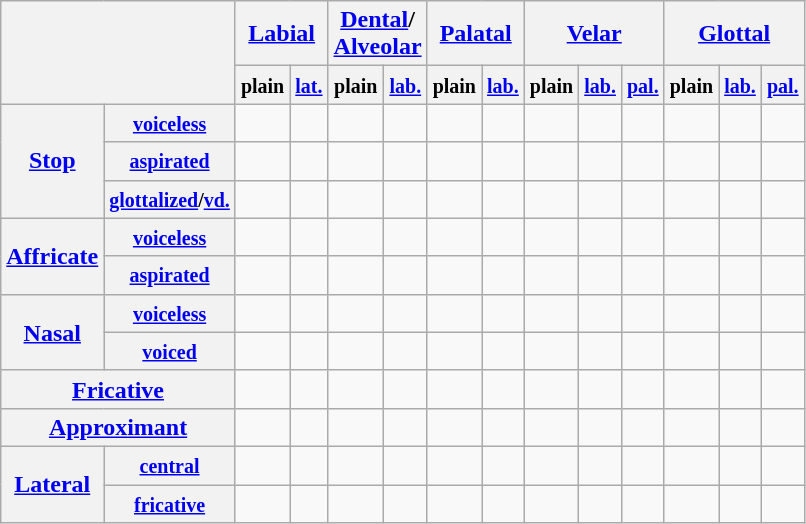<table class="wikitable" style="text-align:center">
<tr>
<th colspan="2" rowspan="2"></th>
<th colspan="2"><a href='#'>Labial</a></th>
<th colspan="2"><a href='#'>Dental</a>/<br><a href='#'>Alveolar</a></th>
<th colspan="2"><a href='#'>Palatal</a></th>
<th colspan="3"><a href='#'>Velar</a></th>
<th colspan="3"><a href='#'>Glottal</a></th>
</tr>
<tr>
<th><small>plain</small></th>
<th><a href='#'><small>lat.</small></a></th>
<th><small>plain</small></th>
<th><small><a href='#'>lab.</a></small></th>
<th><small>plain</small></th>
<th><small><a href='#'>lab.</a></small></th>
<th><small>plain</small></th>
<th><small><a href='#'>lab.</a></small></th>
<th><small><a href='#'>pal.</a></small></th>
<th><small>plain</small></th>
<th><small><a href='#'>lab.</a></small></th>
<th><small><a href='#'>pal.</a></small></th>
</tr>
<tr>
<th rowspan="3"><a href='#'>Stop</a></th>
<th><small><a href='#'>voiceless</a></small></th>
<td></td>
<td></td>
<td></td>
<td></td>
<td></td>
<td></td>
<td></td>
<td></td>
<td></td>
<td></td>
<td></td>
<td></td>
</tr>
<tr>
<th><small><a href='#'>aspirated</a></small></th>
<td></td>
<td></td>
<td></td>
<td></td>
<td></td>
<td></td>
<td></td>
<td></td>
<td></td>
<td></td>
<td></td>
<td></td>
</tr>
<tr>
<th><small><a href='#'>glottalized</a>/<a href='#'>vd.</a></small></th>
<td></td>
<td></td>
<td></td>
<td></td>
<td></td>
<td></td>
<td></td>
<td></td>
<td></td>
<td></td>
<td></td>
<td></td>
</tr>
<tr>
<th rowspan="2"><a href='#'>Affricate</a></th>
<th><small><a href='#'>voiceless</a></small></th>
<td></td>
<td></td>
<td></td>
<td></td>
<td></td>
<td></td>
<td></td>
<td></td>
<td></td>
<td></td>
<td></td>
<td></td>
</tr>
<tr>
<th><small><a href='#'>aspirated</a></small></th>
<td></td>
<td></td>
<td></td>
<td></td>
<td></td>
<td></td>
<td></td>
<td></td>
<td></td>
<td></td>
<td></td>
<td></td>
</tr>
<tr>
<th rowspan="2"><a href='#'>Nasal</a></th>
<th><small><a href='#'>voiceless</a></small></th>
<td></td>
<td></td>
<td></td>
<td></td>
<td></td>
<td></td>
<td></td>
<td></td>
<td></td>
<td></td>
<td></td>
<td></td>
</tr>
<tr>
<th><a href='#'><small>voiced</small></a></th>
<td></td>
<td></td>
<td></td>
<td></td>
<td></td>
<td></td>
<td></td>
<td></td>
<td></td>
<td></td>
<td></td>
<td></td>
</tr>
<tr>
<th colspan="2"><a href='#'>Fricative</a></th>
<td></td>
<td></td>
<td></td>
<td></td>
<td></td>
<td></td>
<td></td>
<td></td>
<td></td>
<td></td>
<td></td>
<td></td>
</tr>
<tr>
<th colspan="2"><a href='#'>Approximant</a></th>
<td></td>
<td></td>
<td></td>
<td></td>
<td></td>
<td></td>
<td></td>
<td></td>
<td></td>
<td></td>
<td></td>
<td></td>
</tr>
<tr>
<th rowspan="2"><a href='#'>Lateral</a></th>
<th><small><a href='#'>central</a></small></th>
<td></td>
<td></td>
<td></td>
<td></td>
<td></td>
<td></td>
<td></td>
<td></td>
<td></td>
<td></td>
<td></td>
<td></td>
</tr>
<tr>
<th><small><a href='#'>fricative</a></small></th>
<td></td>
<td></td>
<td></td>
<td></td>
<td></td>
<td></td>
<td></td>
<td></td>
<td></td>
<td></td>
<td></td>
<td></td>
</tr>
</table>
